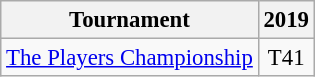<table class="wikitable" style="font-size:95%;text-align:center;">
<tr>
<th>Tournament</th>
<th>2019</th>
</tr>
<tr>
<td align=left><a href='#'>The Players Championship</a></td>
<td>T41</td>
</tr>
</table>
